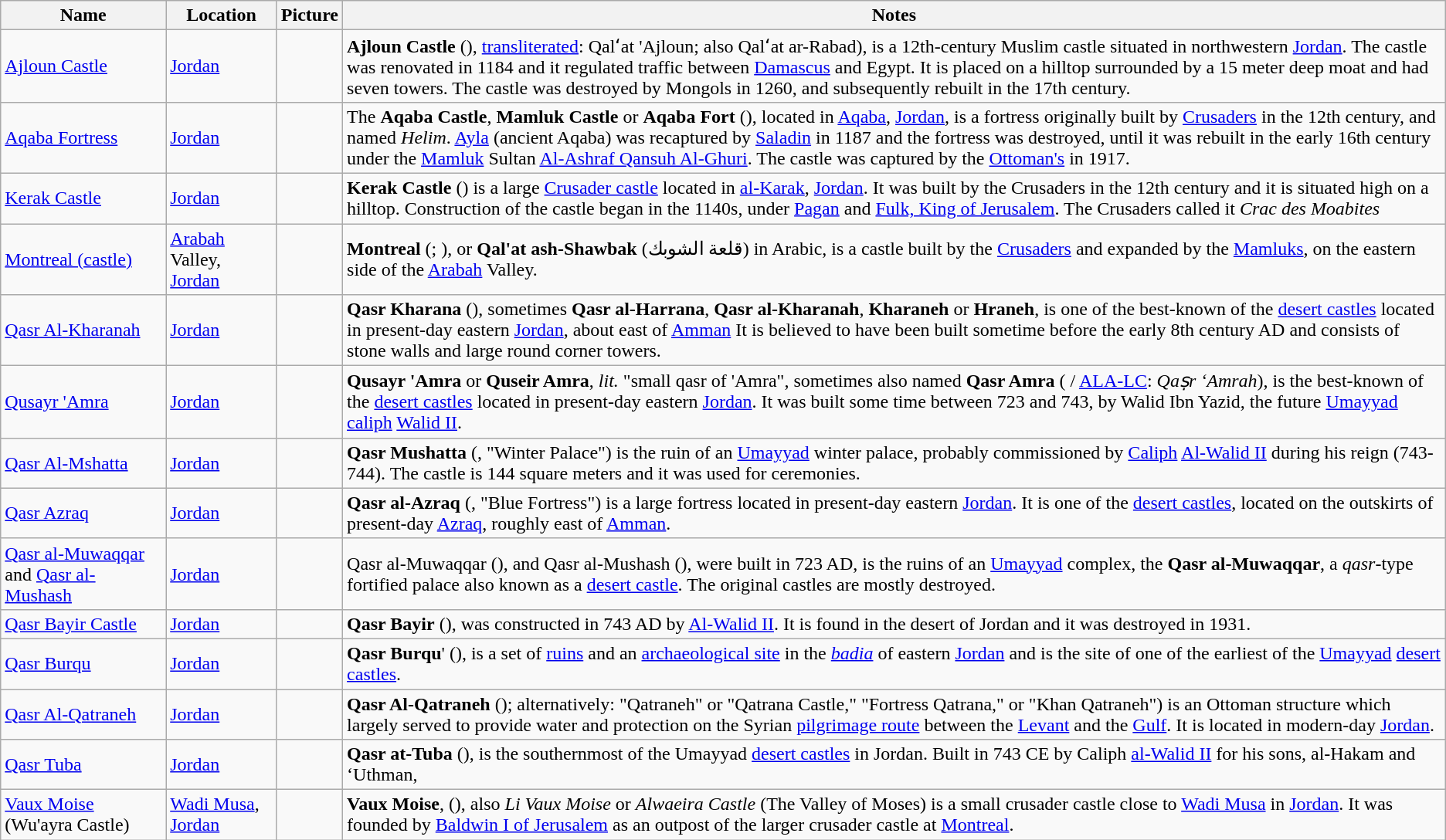<table class="wikitable">
<tr>
<th>Name</th>
<th>Location</th>
<th>Picture</th>
<th>Notes</th>
</tr>
<tr>
<td><a href='#'>Ajloun Castle</a></td>
<td><a href='#'>Jordan</a></td>
<td align="center"></td>
<td><strong>Ajloun Castle</strong> (), <a href='#'>transliterated</a>: Qalʻat 'Ajloun; also Qalʻat ar-Rabad), is a 12th-century Muslim castle situated in northwestern <a href='#'>Jordan</a>. The castle was renovated in 1184 and it regulated traffic between <a href='#'>Damascus</a> and Egypt. It is placed on a hilltop surrounded by a 15 meter deep moat and had seven towers. The castle was destroyed by Mongols in 1260, and subsequently rebuilt in the 17th century.</td>
</tr>
<tr>
<td><a href='#'>Aqaba Fortress</a></td>
<td><a href='#'>Jordan</a></td>
<td align="center"></td>
<td>The <strong>Aqaba Castle</strong>, <strong>Mamluk Castle</strong> or <strong>Aqaba Fort</strong> (), located in <a href='#'>Aqaba</a>, <a href='#'>Jordan</a>, is a fortress originally built by <a href='#'>Crusaders</a> in the 12th century, and named <em>Helim</em>. <a href='#'>Ayla</a> (ancient Aqaba) was recaptured by <a href='#'>Saladin</a> in 1187 and the fortress was destroyed, until it was rebuilt in the early 16th century  under the <a href='#'>Mamluk</a> Sultan <a href='#'>Al-Ashraf Qansuh Al-Ghuri</a>. The castle was captured by the <a href='#'>Ottoman's</a> in 1917.</td>
</tr>
<tr>
<td><a href='#'>Kerak Castle</a></td>
<td><a href='#'>Jordan</a></td>
<td align="center"></td>
<td><strong>Kerak Castle</strong> () is a large <a href='#'>Crusader castle</a> located in <a href='#'>al-Karak</a>, <a href='#'>Jordan</a>. It was built by the Crusaders in the 12th century and it is situated high on a hilltop. Construction of the castle began in the 1140s, under <a href='#'>Pagan</a> and <a href='#'>Fulk, King of Jerusalem</a>. The Crusaders called it <em>Crac des Moabites</em></td>
</tr>
<tr>
<td><a href='#'>Montreal (castle)</a></td>
<td><a href='#'>Arabah</a> Valley, <a href='#'>Jordan</a></td>
<td align="center"></td>
<td><strong>Montreal</strong> (; ), or <strong>Qal'at ash-Shawbak</strong> (قلعة الشوبك) in Arabic, is a castle built by the <a href='#'>Crusaders</a> and expanded by the <a href='#'>Mamluks</a>, on the eastern side of the <a href='#'>Arabah</a> Valley.</td>
</tr>
<tr>
<td><a href='#'>Qasr Al-Kharanah</a></td>
<td><a href='#'>Jordan</a></td>
<td align="center"></td>
<td><strong>Qasr Kharana</strong> (), sometimes <strong>Qasr al-Harrana</strong>, <strong>Qasr al-Kharanah</strong>, <strong>Kharaneh</strong> or <strong>Hraneh</strong>, is one of the best-known of the <a href='#'>desert castles</a> located in present-day eastern <a href='#'>Jordan</a>, about  east of <a href='#'>Amman</a> It is believed to have been built sometime before the early 8th century AD and consists of stone walls and large round corner towers.</td>
</tr>
<tr>
<td><a href='#'>Qusayr 'Amra</a></td>
<td><a href='#'>Jordan</a></td>
<td align="center"></td>
<td><strong>Qusayr 'Amra</strong> or <strong>Quseir Amra</strong>, <em>lit.</em> "small qasr of 'Amra", sometimes also named <strong>Qasr Amra</strong> ( / <a href='#'>ALA-LC</a>: <em>Qaṣr ‘Amrah</em>), is the best-known of the <a href='#'>desert castles</a> located in present-day eastern <a href='#'>Jordan</a>. It was built some time between 723 and 743, by Walid Ibn Yazid, the future <a href='#'>Umayyad</a> <a href='#'>caliph</a> <a href='#'>Walid II</a>.</td>
</tr>
<tr>
<td><a href='#'>Qasr Al-Mshatta</a></td>
<td><a href='#'>Jordan</a></td>
<td align="center"></td>
<td><strong>Qasr Mushatta</strong> (, "Winter Palace") is the ruin of an <a href='#'>Umayyad</a> winter palace, probably commissioned by <a href='#'>Caliph</a> <a href='#'>Al-Walid II</a> during his reign (743-744). The castle is 144 square meters and it was used for ceremonies.</td>
</tr>
<tr>
<td><a href='#'>Qasr Azraq</a></td>
<td><a href='#'>Jordan</a></td>
<td align="center"></td>
<td><strong>Qasr al-Azraq</strong> (, "Blue Fortress") is a large fortress located in present-day eastern <a href='#'>Jordan</a>. It is one of the <a href='#'>desert castles</a>,  located on the outskirts of present-day <a href='#'>Azraq</a>, roughly  east of <a href='#'>Amman</a>.</td>
</tr>
<tr>
<td><a href='#'>Qasr al-Muwaqqar</a> and <a href='#'>Qasr al-Mushash</a></td>
<td><a href='#'>Jordan</a></td>
<td></td>
<td>Qasr al-Muwaqqar (), and Qasr al-Mushash (), were built in 723 AD, is the ruins of an <a href='#'>Umayyad</a> complex, the <strong>Qasr al-Muwaqqar</strong>, a <em>qasr</em>-type fortified palace also known as a <a href='#'>desert castle</a>. The original castles are mostly destroyed.</td>
</tr>
<tr>
<td><a href='#'>Qasr Bayir Castle</a></td>
<td><a href='#'>Jordan</a></td>
<td align="center"></td>
<td><strong>Qasr Bayir</strong> (), was constructed in 743 AD by <a href='#'>Al-Walid II</a>. It is found in the desert of Jordan and it was destroyed in 1931.</td>
</tr>
<tr>
<td><a href='#'>Qasr Burqu</a></td>
<td><a href='#'>Jordan</a></td>
<td align="center"></td>
<td><strong>Qasr Burqu</strong>' (), is a set of <a href='#'>ruins</a> and an <a href='#'>archaeological site</a> in the <a href='#'><em>badia</em></a> of eastern <a href='#'>Jordan</a> and is the site of one of the earliest of the <a href='#'>Umayyad</a> <a href='#'>desert castles</a>.</td>
</tr>
<tr>
<td><a href='#'>Qasr Al-Qatraneh</a></td>
<td><a href='#'>Jordan</a></td>
<td align="center"></td>
<td><strong>Qasr Al-Qatraneh</strong> (); alternatively: "Qatraneh" or "Qatrana Castle," "Fortress Qatrana," or "Khan Qatraneh") is an Ottoman structure which largely served to provide water and protection on the Syrian <a href='#'>pilgrimage route</a> between the <a href='#'>Levant</a> and the <a href='#'>Gulf</a>. It is located in modern-day <a href='#'>Jordan</a>.</td>
</tr>
<tr>
<td><a href='#'>Qasr Tuba</a></td>
<td><a href='#'>Jordan</a></td>
<td align="center"></td>
<td><strong>Qasr at-Tuba</strong> (), is the southernmost of the Umayyad <a href='#'>desert castles</a> in Jordan. Built in 743 CE by Caliph <a href='#'>al-Walid II</a> for his sons, al-Hakam and ‘Uthman,</td>
</tr>
<tr>
<td><a href='#'>Vaux Moise</a> (Wu'ayra Castle)</td>
<td><a href='#'>Wadi Musa</a>, <a href='#'>Jordan</a></td>
<td></td>
<td><strong>Vaux Moise</strong>, (), also <em>Li Vaux Moise</em> or <em>Alwaeira Castle</em> (The Valley of Moses) is a small crusader castle close to <a href='#'>Wadi Musa</a> in <a href='#'>Jordan</a>. It was founded by <a href='#'>Baldwin I of Jerusalem</a> as an outpost of the larger crusader castle at <a href='#'>Montreal</a>.</td>
</tr>
</table>
